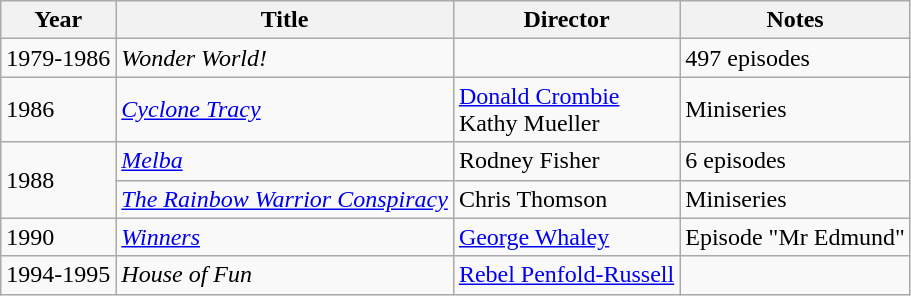<table class="wikitable">
<tr>
<th>Year</th>
<th>Title</th>
<th>Director</th>
<th>Notes</th>
</tr>
<tr>
<td>1979-1986</td>
<td><em>Wonder World!</em></td>
<td></td>
<td>497 episodes</td>
</tr>
<tr>
<td>1986</td>
<td><em><a href='#'>Cyclone Tracy</a></em></td>
<td><a href='#'>Donald Crombie</a><br>Kathy Mueller</td>
<td>Miniseries</td>
</tr>
<tr>
<td rowspan=2>1988</td>
<td><em><a href='#'>Melba</a></em></td>
<td>Rodney Fisher</td>
<td>6 episodes</td>
</tr>
<tr>
<td><em><a href='#'>The Rainbow Warrior Conspiracy</a></em></td>
<td>Chris Thomson</td>
<td>Miniseries</td>
</tr>
<tr>
<td>1990</td>
<td><em><a href='#'>Winners</a></em></td>
<td><a href='#'>George Whaley</a></td>
<td>Episode "Mr Edmund"</td>
</tr>
<tr>
<td>1994-1995</td>
<td><em>House of Fun</em></td>
<td><a href='#'>Rebel Penfold-Russell</a></td>
<td></td>
</tr>
</table>
